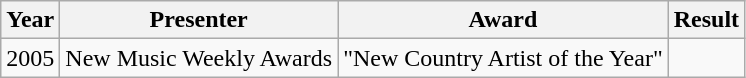<table class="wikitable">
<tr>
<th>Year</th>
<th>Presenter</th>
<th>Award</th>
<th>Result</th>
</tr>
<tr>
<td>2005</td>
<td>New Music Weekly Awards</td>
<td>"New Country Artist of the Year"</td>
<td></td>
</tr>
</table>
